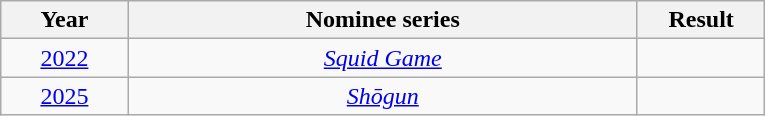<table class="wikitable" style="text-align: center">
<tr>
<th style="width:10%;">Year</th>
<th style="width:40%;">Nominee series</th>
<th style="width:10%;">Result</th>
</tr>
<tr>
<td><a href='#'>2022</a></td>
<td><em><a href='#'>Squid Game</a></em></td>
<td></td>
</tr>
<tr>
<td><a href='#'>2025</a></td>
<td><em><a href='#'>Shōgun</a></em></td>
<td></td>
</tr>
</table>
